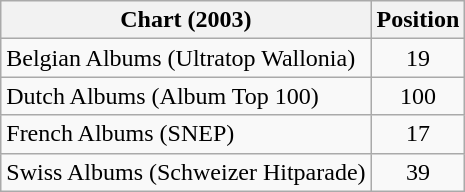<table class="wikitable sortable">
<tr>
<th>Chart (2003)</th>
<th>Position</th>
</tr>
<tr>
<td>Belgian Albums (Ultratop Wallonia)</td>
<td align="center">19</td>
</tr>
<tr>
<td>Dutch Albums (Album Top 100)</td>
<td align="center">100</td>
</tr>
<tr>
<td>French Albums (SNEP)</td>
<td align="center">17</td>
</tr>
<tr>
<td>Swiss Albums (Schweizer Hitparade)</td>
<td align="center">39</td>
</tr>
</table>
